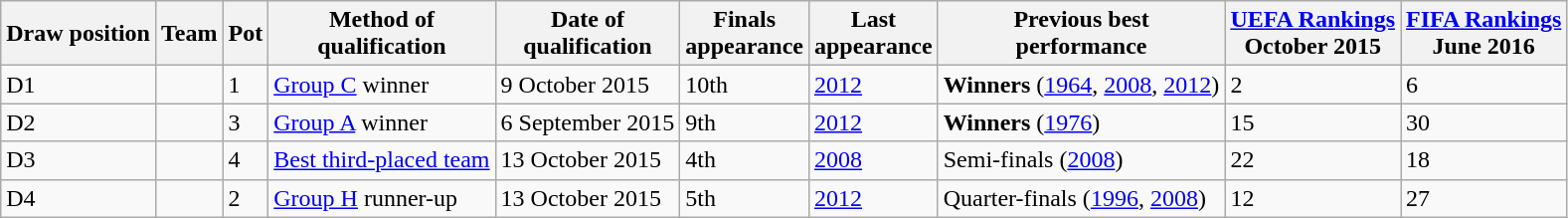<table class="wikitable sortable">
<tr>
<th>Draw position</th>
<th>Team</th>
<th>Pot</th>
<th>Method of<br>qualification</th>
<th>Date of<br>qualification</th>
<th data-sort-type="number">Finals<br>appearance</th>
<th>Last<br>appearance</th>
<th>Previous best<br>performance</th>
<th><a href='#'>UEFA Rankings</a><br>October 2015</th>
<th><a href='#'>FIFA Rankings</a><br>June 2016</th>
</tr>
<tr>
<td>D1</td>
<td style="white-space:nowrap"></td>
<td>1</td>
<td><a href='#'>Group C</a> winner</td>
<td>9 October 2015</td>
<td>10th</td>
<td><a href='#'>2012</a></td>
<td data-sort-value="1"><strong>Winners</strong> (<a href='#'>1964</a>, <a href='#'>2008</a>, <a href='#'>2012</a>)</td>
<td>2</td>
<td>6</td>
</tr>
<tr>
<td>D2</td>
<td style="white-space:nowrap"></td>
<td>3</td>
<td><a href='#'>Group A</a> winner</td>
<td>6 September 2015</td>
<td>9th</td>
<td><a href='#'>2012</a></td>
<td data-sort-value="1"><strong>Winners</strong> (<a href='#'>1976</a>)</td>
<td>15</td>
<td>30</td>
</tr>
<tr>
<td>D3</td>
<td style="white-space:nowrap"></td>
<td>4</td>
<td><a href='#'>Best third-placed team</a></td>
<td>13 October 2015</td>
<td>4th</td>
<td><a href='#'>2008</a></td>
<td data-sort-value="3">Semi-finals (<a href='#'>2008</a>)</td>
<td>22</td>
<td>18</td>
</tr>
<tr>
<td>D4</td>
<td style="white-space:nowrap"></td>
<td>2</td>
<td><a href='#'>Group H</a> runner-up</td>
<td>13 October 2015</td>
<td>5th</td>
<td><a href='#'>2012</a></td>
<td data-sort-value="5">Quarter-finals (<a href='#'>1996</a>, <a href='#'>2008</a>)</td>
<td>12</td>
<td>27</td>
</tr>
</table>
